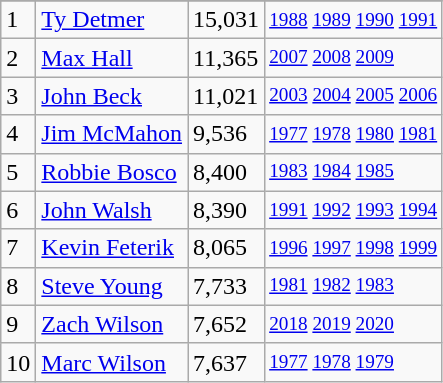<table class="wikitable">
<tr>
</tr>
<tr>
<td>1</td>
<td><a href='#'>Ty Detmer</a></td>
<td>15,031</td>
<td style="font-size:80%;"><a href='#'>1988</a> <a href='#'>1989</a> <a href='#'>1990</a> <a href='#'>1991</a></td>
</tr>
<tr>
<td>2</td>
<td><a href='#'>Max Hall</a></td>
<td>11,365</td>
<td style="font-size:80%;"><a href='#'>2007</a> <a href='#'>2008</a> <a href='#'>2009</a></td>
</tr>
<tr>
<td>3</td>
<td><a href='#'>John Beck</a></td>
<td>11,021</td>
<td style="font-size:80%;"><a href='#'>2003</a> <a href='#'>2004</a> <a href='#'>2005</a> <a href='#'>2006</a></td>
</tr>
<tr>
<td>4</td>
<td><a href='#'>Jim McMahon</a></td>
<td>9,536</td>
<td style="font-size:80%;"><a href='#'>1977</a> <a href='#'>1978</a> <a href='#'>1980</a> <a href='#'>1981</a></td>
</tr>
<tr>
<td>5</td>
<td><a href='#'>Robbie Bosco</a></td>
<td>8,400</td>
<td style="font-size:80%;"><a href='#'>1983</a> <a href='#'>1984</a> <a href='#'>1985</a></td>
</tr>
<tr>
<td>6</td>
<td><a href='#'>John Walsh</a></td>
<td>8,390</td>
<td style="font-size:80%;"><a href='#'>1991</a> <a href='#'>1992</a> <a href='#'>1993</a> <a href='#'>1994</a></td>
</tr>
<tr>
<td>7</td>
<td><a href='#'>Kevin Feterik</a></td>
<td>8,065</td>
<td style="font-size:80%;"><a href='#'>1996</a> <a href='#'>1997</a> <a href='#'>1998</a> <a href='#'>1999</a></td>
</tr>
<tr>
<td>8</td>
<td><a href='#'>Steve Young</a></td>
<td>7,733</td>
<td style="font-size:80%;"><a href='#'>1981</a> <a href='#'>1982</a> <a href='#'>1983</a></td>
</tr>
<tr>
<td>9</td>
<td><a href='#'>Zach Wilson</a></td>
<td>7,652</td>
<td style="font-size:80%;"><a href='#'>2018</a> <a href='#'>2019</a> <a href='#'>2020</a></td>
</tr>
<tr>
<td>10</td>
<td><a href='#'>Marc Wilson</a></td>
<td>7,637</td>
<td style="font-size:80%;"><a href='#'>1977</a> <a href='#'>1978</a> <a href='#'>1979</a></td>
</tr>
</table>
